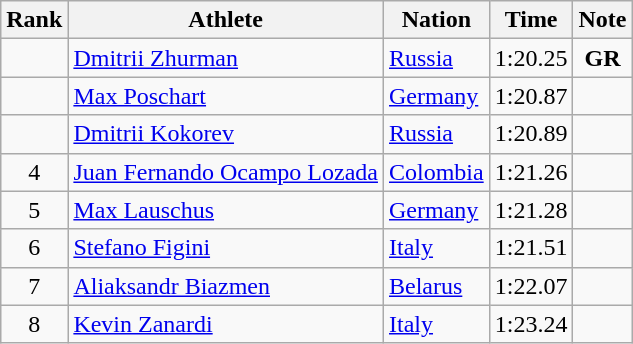<table class="wikitable sortable" style="text-align:center">
<tr>
<th>Rank</th>
<th>Athlete</th>
<th>Nation</th>
<th>Time</th>
<th>Note</th>
</tr>
<tr>
<td></td>
<td align=left><a href='#'>Dmitrii Zhurman</a></td>
<td align=left> <a href='#'>Russia</a></td>
<td>1:20.25</td>
<td><strong>GR</strong></td>
</tr>
<tr>
<td></td>
<td align=left><a href='#'>Max Poschart</a></td>
<td align=left> <a href='#'>Germany</a></td>
<td>1:20.87</td>
<td></td>
</tr>
<tr>
<td></td>
<td align=left><a href='#'>Dmitrii Kokorev</a></td>
<td align=left> <a href='#'>Russia</a></td>
<td>1:20.89</td>
<td></td>
</tr>
<tr>
<td>4</td>
<td align=left><a href='#'>Juan Fernando Ocampo Lozada</a></td>
<td align=left> <a href='#'>Colombia</a></td>
<td>1:21.26</td>
<td></td>
</tr>
<tr>
<td>5</td>
<td align=left><a href='#'>Max Lauschus</a></td>
<td align=left> <a href='#'>Germany</a></td>
<td>1:21.28</td>
<td></td>
</tr>
<tr>
<td>6</td>
<td align=left><a href='#'>Stefano Figini</a></td>
<td align=left> <a href='#'>Italy</a></td>
<td>1:21.51</td>
<td></td>
</tr>
<tr>
<td>7</td>
<td align=left><a href='#'>Aliaksandr Biazmen</a></td>
<td align=left> <a href='#'>Belarus</a></td>
<td>1:22.07</td>
<td></td>
</tr>
<tr>
<td>8</td>
<td align=left><a href='#'>Kevin Zanardi</a></td>
<td align=left> <a href='#'>Italy</a></td>
<td>1:23.24</td>
<td></td>
</tr>
</table>
